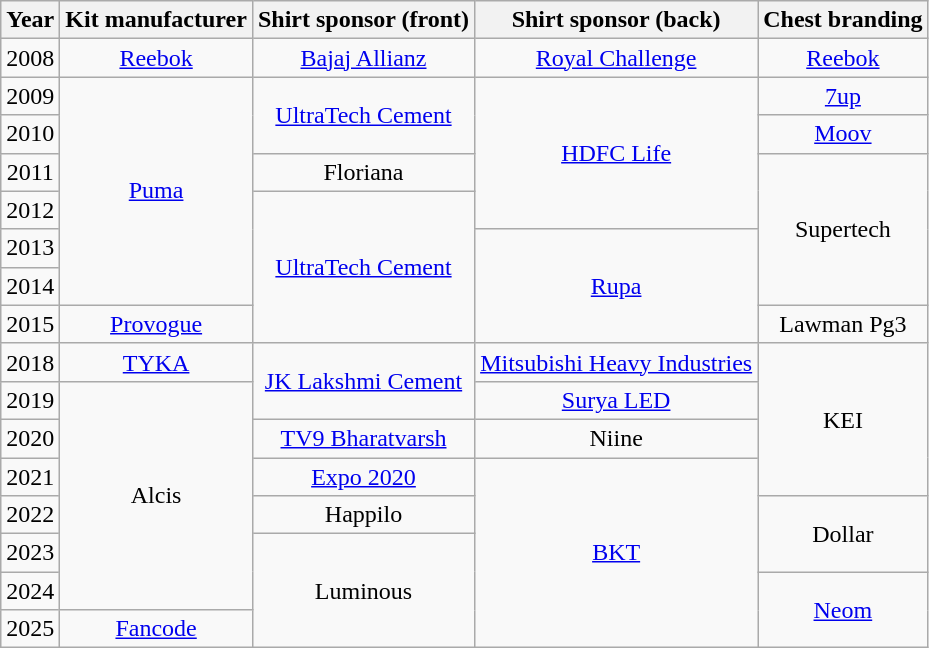<table class="wikitable" style="text-align: center;">
<tr>
<th>Year</th>
<th>Kit manufacturer</th>
<th>Shirt sponsor (front)</th>
<th>Shirt sponsor (back)</th>
<th>Chest branding</th>
</tr>
<tr>
<td>2008</td>
<td><a href='#'>Reebok</a></td>
<td><a href='#'>Bajaj Allianz</a></td>
<td><a href='#'>Royal Challenge</a></td>
<td><a href='#'>Reebok</a></td>
</tr>
<tr>
<td>2009</td>
<td rowspan=6><a href='#'>Puma</a></td>
<td rowspan=2><a href='#'>UltraTech Cement</a></td>
<td rowspan=4><a href='#'>HDFC Life</a></td>
<td><a href='#'>7up</a></td>
</tr>
<tr>
<td>2010</td>
<td><a href='#'>Moov</a></td>
</tr>
<tr>
<td>2011</td>
<td>Floriana</td>
<td rowspan="4">Supertech</td>
</tr>
<tr>
<td>2012</td>
<td rowspan=4><a href='#'>UltraTech Cement</a></td>
</tr>
<tr>
<td>2013</td>
<td rowspan=3><a href='#'>Rupa</a></td>
</tr>
<tr>
<td>2014</td>
</tr>
<tr>
<td>2015</td>
<td><a href='#'>Provogue</a></td>
<td>Lawman Pg3</td>
</tr>
<tr>
<td>2018</td>
<td><a href='#'>TYKA</a></td>
<td rowspan=2><a href='#'>JK Lakshmi Cement</a></td>
<td><a href='#'>Mitsubishi Heavy Industries</a></td>
<td rowspan=4>KEI</td>
</tr>
<tr>
<td>2019</td>
<td rowspan=6>Alcis</td>
<td><a href='#'>Surya LED</a></td>
</tr>
<tr>
<td>2020</td>
<td><a href='#'>TV9 Bharatvarsh</a></td>
<td>Niine</td>
</tr>
<tr>
<td>2021</td>
<td><a href='#'>Expo 2020</a></td>
<td rowspan=5><a href='#'>BKT</a></td>
</tr>
<tr>
<td>2022</td>
<td>Happilo</td>
<td rowspan=2>Dollar</td>
</tr>
<tr>
<td>2023</td>
<td rowspan=3>Luminous</td>
</tr>
<tr>
<td>2024</td>
<td rowspan=2><a href='#'>Neom</a></td>
</tr>
<tr>
<td>2025</td>
<td><a href='#'>Fancode</a></td>
</tr>
</table>
